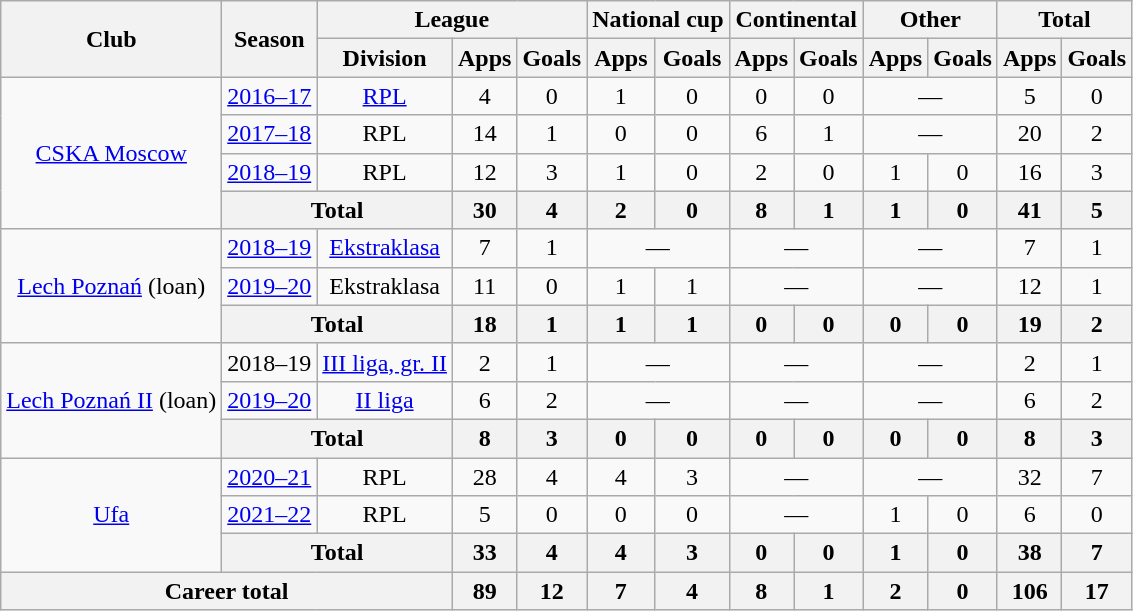<table class="wikitable" style="text-align: center;">
<tr>
<th rowspan=2>Club</th>
<th rowspan=2>Season</th>
<th colspan=3>League</th>
<th colspan=2>National cup</th>
<th colspan=2>Continental</th>
<th colspan=2>Other</th>
<th colspan=2>Total</th>
</tr>
<tr>
<th>Division</th>
<th>Apps</th>
<th>Goals</th>
<th>Apps</th>
<th>Goals</th>
<th>Apps</th>
<th>Goals</th>
<th>Apps</th>
<th>Goals</th>
<th>Apps</th>
<th>Goals</th>
</tr>
<tr>
<td rowspan="4"><a href='#'>CSKA Moscow</a></td>
<td><a href='#'>2016–17</a></td>
<td><a href='#'>RPL</a></td>
<td>4</td>
<td>0</td>
<td>1</td>
<td>0</td>
<td>0</td>
<td>0</td>
<td colspan="2">—</td>
<td>5</td>
<td>0</td>
</tr>
<tr>
<td><a href='#'>2017–18</a></td>
<td>RPL</td>
<td>14</td>
<td>1</td>
<td>0</td>
<td>0</td>
<td>6</td>
<td>1</td>
<td colspan="2">—</td>
<td>20</td>
<td>2</td>
</tr>
<tr>
<td><a href='#'>2018–19</a></td>
<td>RPL</td>
<td>12</td>
<td>3</td>
<td>1</td>
<td>0</td>
<td>2</td>
<td>0</td>
<td>1</td>
<td>0</td>
<td>16</td>
<td>3</td>
</tr>
<tr>
<th colspan=2>Total</th>
<th>30</th>
<th>4</th>
<th>2</th>
<th>0</th>
<th>8</th>
<th>1</th>
<th>1</th>
<th>0</th>
<th>41</th>
<th>5</th>
</tr>
<tr>
<td rowspan="3"><a href='#'>Lech Poznań</a> (loan)</td>
<td><a href='#'>2018–19</a></td>
<td><a href='#'>Ekstraklasa</a></td>
<td>7</td>
<td>1</td>
<td colspan="2">—</td>
<td colspan="2">—</td>
<td colspan="2">—</td>
<td>7</td>
<td>1</td>
</tr>
<tr>
<td><a href='#'>2019–20</a></td>
<td>Ekstraklasa</td>
<td>11</td>
<td>0</td>
<td>1</td>
<td>1</td>
<td colspan="2">—</td>
<td colspan="2">—</td>
<td>12</td>
<td>1</td>
</tr>
<tr>
<th colspan=2>Total</th>
<th>18</th>
<th>1</th>
<th>1</th>
<th>1</th>
<th>0</th>
<th>0</th>
<th>0</th>
<th>0</th>
<th>19</th>
<th>2</th>
</tr>
<tr>
<td rowspan="3"><a href='#'>Lech Poznań II</a> (loan)</td>
<td>2018–19</td>
<td><a href='#'>III liga, gr. II</a></td>
<td>2</td>
<td>1</td>
<td colspan="2">—</td>
<td colspan="2">—</td>
<td colspan="2">—</td>
<td>2</td>
<td>1</td>
</tr>
<tr>
<td><a href='#'>2019–20</a></td>
<td><a href='#'>II liga</a></td>
<td>6</td>
<td>2</td>
<td colspan="2">—</td>
<td colspan="2">—</td>
<td colspan="2">—</td>
<td>6</td>
<td>2</td>
</tr>
<tr>
<th colspan=2>Total</th>
<th>8</th>
<th>3</th>
<th>0</th>
<th>0</th>
<th>0</th>
<th>0</th>
<th>0</th>
<th>0</th>
<th>8</th>
<th>3</th>
</tr>
<tr>
<td rowspan="3"><a href='#'>Ufa</a></td>
<td><a href='#'>2020–21</a></td>
<td>RPL</td>
<td>28</td>
<td>4</td>
<td>4</td>
<td>3</td>
<td colspan="2">—</td>
<td colspan="2">—</td>
<td>32</td>
<td>7</td>
</tr>
<tr>
<td><a href='#'>2021–22</a></td>
<td>RPL</td>
<td>5</td>
<td>0</td>
<td>0</td>
<td>0</td>
<td colspan="2">—</td>
<td>1</td>
<td>0</td>
<td>6</td>
<td>0</td>
</tr>
<tr>
<th colspan=2>Total</th>
<th>33</th>
<th>4</th>
<th>4</th>
<th>3</th>
<th>0</th>
<th>0</th>
<th>1</th>
<th>0</th>
<th>38</th>
<th>7</th>
</tr>
<tr>
<th colspan=3>Career total</th>
<th>89</th>
<th>12</th>
<th>7</th>
<th>4</th>
<th>8</th>
<th>1</th>
<th>2</th>
<th>0</th>
<th>106</th>
<th>17</th>
</tr>
</table>
